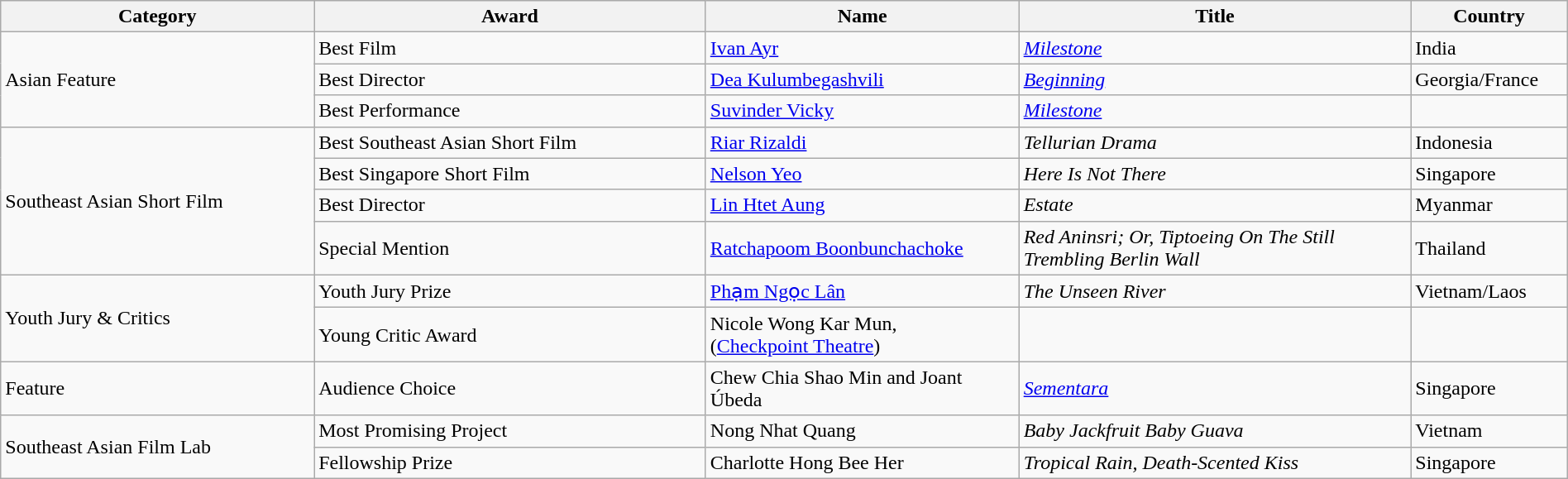<table class="wikitable" width="100%">
<tr>
<th width="20%" scope="col">Category</th>
<th width="25%" scope="col">Award</th>
<th width="20%" scope="col">Name</th>
<th width="25%" scope="col">Title</th>
<th width="10%" scope="col">Country</th>
</tr>
<tr>
<td rowspan="3">Asian Feature</td>
<td>Best Film</td>
<td><a href='#'>Ivan Ayr</a></td>
<td><em><a href='#'>Milestone</a></em></td>
<td>India</td>
</tr>
<tr>
<td>Best Director</td>
<td><a href='#'>Dea Kulumbegashvili</a></td>
<td><em><a href='#'>Beginning</a></em></td>
<td>Georgia/France</td>
</tr>
<tr>
<td>Best Performance</td>
<td><a href='#'>Suvinder Vicky</a></td>
<td><em><a href='#'>Milestone</a></em></td>
<td></td>
</tr>
<tr>
<td rowspan="4">Southeast Asian Short Film</td>
<td>Best Southeast Asian Short Film</td>
<td><a href='#'>Riar Rizaldi</a></td>
<td><em>Tellurian Drama</em></td>
<td>Indonesia</td>
</tr>
<tr>
<td>Best Singapore Short Film</td>
<td><a href='#'>Nelson Yeo</a></td>
<td><em>Here Is Not There</em></td>
<td>Singapore</td>
</tr>
<tr>
<td>Best Director</td>
<td><a href='#'>Lin Htet Aung</a></td>
<td><em>Estate</em></td>
<td>Myanmar</td>
</tr>
<tr>
<td>Special Mention</td>
<td><a href='#'>Ratchapoom Boonbunchachoke</a></td>
<td><em>Red Aninsri; Or, Tiptoeing On The Still Trembling Berlin Wall</em></td>
<td>Thailand</td>
</tr>
<tr>
<td rowspan="2">Youth Jury & Critics</td>
<td>Youth Jury Prize</td>
<td><a href='#'>Phạm Ngọc Lân</a></td>
<td><em>The Unseen River</em></td>
<td>Vietnam/Laos</td>
</tr>
<tr>
<td>Young Critic Award</td>
<td>Nicole Wong Kar Mun,<br>(<a href='#'>Checkpoint Theatre</a>)</td>
<td></td>
<td></td>
</tr>
<tr>
<td>Feature</td>
<td>Audience Choice</td>
<td>Chew Chia Shao Min and Joant Úbeda</td>
<td><em><a href='#'>Sementara</a></em></td>
<td>Singapore</td>
</tr>
<tr>
<td rowspan="2">Southeast Asian Film Lab</td>
<td>Most Promising Project</td>
<td>Nong Nhat Quang</td>
<td><em>Baby Jackfruit Baby Guava</em></td>
<td>Vietnam</td>
</tr>
<tr>
<td>Fellowship Prize</td>
<td>Charlotte Hong Bee Her</td>
<td><em>Tropical Rain, Death-Scented Kiss</em></td>
<td>Singapore</td>
</tr>
</table>
